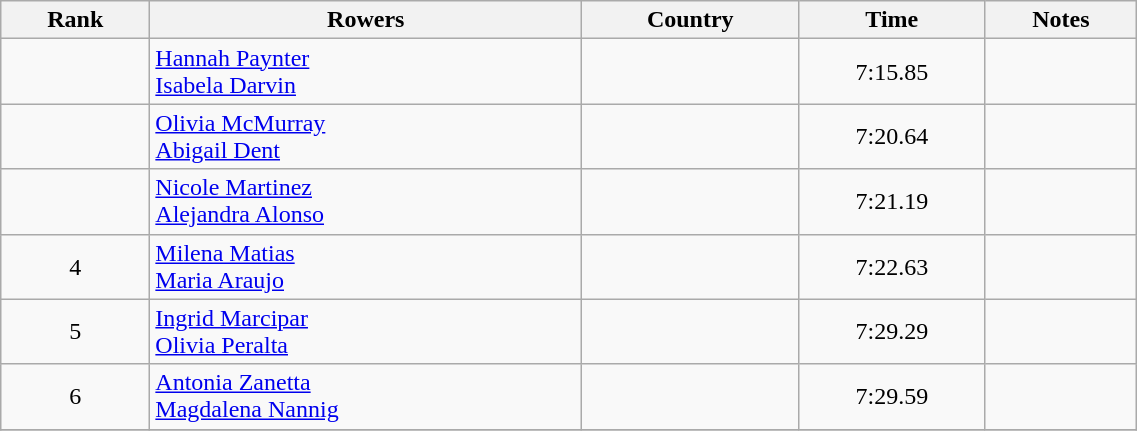<table class="wikitable" width=60% style="text-align:center">
<tr>
<th>Rank</th>
<th>Rowers</th>
<th>Country</th>
<th>Time</th>
<th>Notes</th>
</tr>
<tr>
<td></td>
<td align=left><a href='#'>Hannah Paynter</a><br><a href='#'>Isabela Darvin</a></td>
<td align=left></td>
<td>7:15.85</td>
<td></td>
</tr>
<tr>
<td></td>
<td align=left><a href='#'>Olivia McMurray</a><br><a href='#'>Abigail Dent</a></td>
<td align=left></td>
<td>7:20.64</td>
<td></td>
</tr>
<tr>
<td></td>
<td align=left><a href='#'>Nicole Martinez</a><br><a href='#'>Alejandra Alonso</a></td>
<td align=left></td>
<td>7:21.19</td>
<td></td>
</tr>
<tr>
<td>4</td>
<td align=left><a href='#'>Milena Matias</a><br><a href='#'>Maria Araujo</a></td>
<td align=left></td>
<td>7:22.63</td>
<td></td>
</tr>
<tr>
<td>5</td>
<td align=left><a href='#'>Ingrid Marcipar</a><br><a href='#'>Olivia Peralta</a></td>
<td align=left></td>
<td>7:29.29</td>
<td></td>
</tr>
<tr>
<td>6</td>
<td align=left><a href='#'>Antonia Zanetta</a><br><a href='#'>Magdalena Nannig</a></td>
<td align=left></td>
<td>7:29.59</td>
<td></td>
</tr>
<tr>
</tr>
</table>
